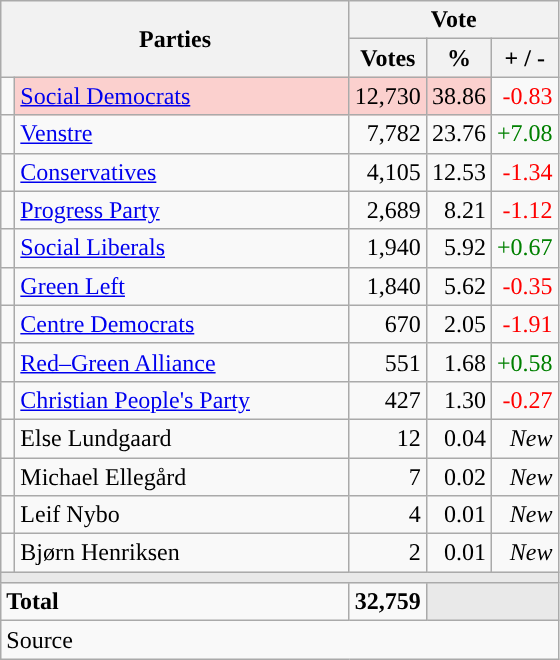<table class="wikitable" style="text-align:right;">
<tr>
<th style="text-align:centre;" rowspan="2" colspan="2" width="225">Parties</th>
<th colspan="3">Vote</th>
</tr>
<tr>
<th width="15">Votes</th>
<th width="15">%</th>
<th width="15">+ / -</th>
</tr>
<tr>
<td width="2" style="color:inherit;background:"></td>
<td bgcolor=#fbd0ce  align="left"><a href='#'>Social Democrats</a></td>
<td bgcolor=#fbd0ce>12,730</td>
<td bgcolor=#fbd0ce>38.86</td>
<td style=color:red;>-0.83</td>
</tr>
<tr>
<td width="2" style="color:inherit;background:"></td>
<td align="left"><a href='#'>Venstre</a></td>
<td>7,782</td>
<td>23.76</td>
<td style=color:green;>+7.08</td>
</tr>
<tr>
<td width="2" style="color:inherit;background:"></td>
<td align="left"><a href='#'>Conservatives</a></td>
<td>4,105</td>
<td>12.53</td>
<td style=color:red;>-1.34</td>
</tr>
<tr>
<td width="2" style="color:inherit;background:"></td>
<td align="left"><a href='#'>Progress Party</a></td>
<td>2,689</td>
<td>8.21</td>
<td style=color:red;>-1.12</td>
</tr>
<tr>
<td width="2" style="color:inherit;background:"></td>
<td align="left"><a href='#'>Social Liberals</a></td>
<td>1,940</td>
<td>5.92</td>
<td style=color:green;>+0.67</td>
</tr>
<tr>
<td width="2" style="color:inherit;background:"></td>
<td align="left"><a href='#'>Green Left</a></td>
<td>1,840</td>
<td>5.62</td>
<td style=color:red;>-0.35</td>
</tr>
<tr>
<td width="2" style="color:inherit;background:"></td>
<td align="left"><a href='#'>Centre Democrats</a></td>
<td>670</td>
<td>2.05</td>
<td style=color:red;>-1.91</td>
</tr>
<tr>
<td width="2" style="color:inherit;background:"></td>
<td align="left"><a href='#'>Red–Green Alliance</a></td>
<td>551</td>
<td>1.68</td>
<td style=color:green;>+0.58</td>
</tr>
<tr>
<td width="2" style="color:inherit;background:"></td>
<td align="left"><a href='#'>Christian People's Party</a></td>
<td>427</td>
<td>1.30</td>
<td style=color:red;>-0.27</td>
</tr>
<tr>
<td width="2" style="color:inherit;background:"></td>
<td align="left">Else Lundgaard</td>
<td>12</td>
<td>0.04</td>
<td><em>New</em></td>
</tr>
<tr>
<td width="2" style="color:inherit;background:"></td>
<td align="left">Michael Ellegård</td>
<td>7</td>
<td>0.02</td>
<td><em>New</em></td>
</tr>
<tr>
<td width="2" style="color:inherit;background:"></td>
<td align="left">Leif Nybo</td>
<td>4</td>
<td>0.01</td>
<td><em>New</em></td>
</tr>
<tr>
<td width="2" style="color:inherit;background:"></td>
<td align="left">Bjørn Henriksen</td>
<td>2</td>
<td>0.01</td>
<td><em>New</em></td>
</tr>
<tr>
<td colspan="7" bgcolor="#E9E9E9"></td>
</tr>
<tr>
<td align="left" colspan="2"><strong>Total</strong></td>
<td><strong>32,759</strong></td>
<td bgcolor="#E9E9E9" colspan="2"></td>
</tr>
<tr>
<td align="left" colspan="6">Source</td>
</tr>
</table>
